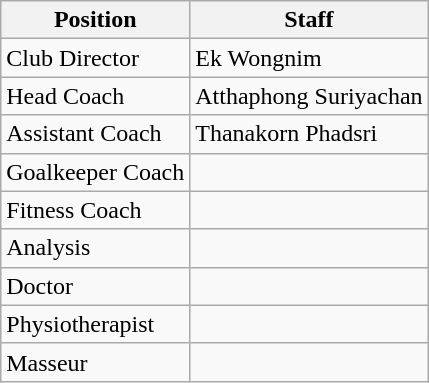<table class="wikitable">
<tr>
<th>Position</th>
<th>Staff</th>
</tr>
<tr>
<td>Club Director</td>
<td> Ek Wongnim</td>
</tr>
<tr>
<td>Head Coach</td>
<td> Atthaphong Suriyachan</td>
</tr>
<tr>
<td>Assistant Coach</td>
<td> Thanakorn Phadsri</td>
</tr>
<tr>
<td>Goalkeeper Coach</td>
<td></td>
</tr>
<tr>
<td>Fitness Coach</td>
<td></td>
</tr>
<tr>
<td>Analysis</td>
<td></td>
</tr>
<tr>
<td>Doctor</td>
<td></td>
</tr>
<tr>
<td>Physiotherapist</td>
<td></td>
</tr>
<tr>
<td>Masseur</td>
<td></td>
</tr>
</table>
